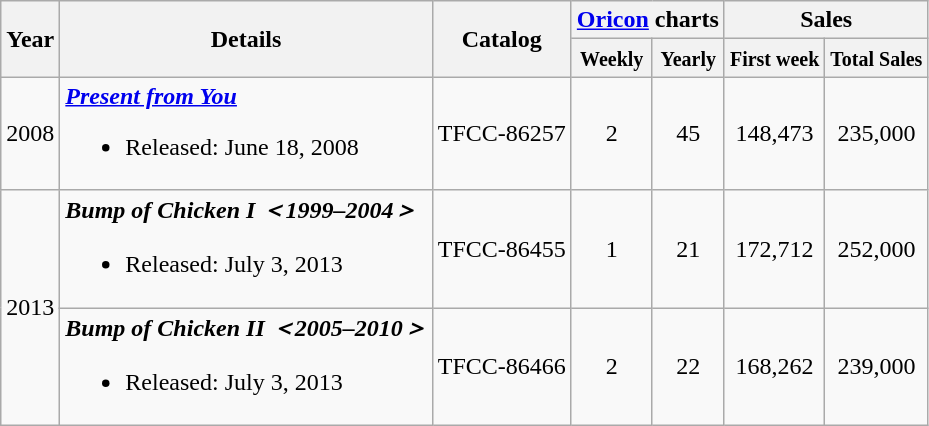<table class="wikitable">
<tr>
<th rowspan="2">Year</th>
<th rowspan="2">Details</th>
<th rowspan="2">Catalog</th>
<th colspan="2"><a href='#'>Oricon</a> charts</th>
<th colspan="2">Sales</th>
</tr>
<tr>
<th><small>Weekly</small></th>
<th><small>Yearly</small></th>
<th><small>First week</small></th>
<th><small>Total Sales</small></th>
</tr>
<tr>
<td>2008</td>
<td><strong><em><a href='#'>Present from You</a></em></strong><br><ul><li>Released: June 18, 2008</li></ul></td>
<td>TFCC-86257</td>
<td align="center">2</td>
<td align="center">45</td>
<td align="center">148,473</td>
<td align="center">235,000</td>
</tr>
<tr>
<td rowspan="2">2013</td>
<td><strong><em>Bump of Chicken I ＜1999–2004＞</em></strong><br><ul><li>Released: July 3, 2013</li></ul></td>
<td>TFCC-86455</td>
<td align="center">1</td>
<td align="center">21</td>
<td align="center">172,712</td>
<td align="center">252,000</td>
</tr>
<tr>
<td><strong><em>Bump of Chicken II ＜2005–2010＞</em></strong><br><ul><li>Released: July 3, 2013</li></ul></td>
<td>TFCC-86466</td>
<td align="center">2</td>
<td align="center">22</td>
<td align="center">168,262</td>
<td align="center">239,000</td>
</tr>
</table>
